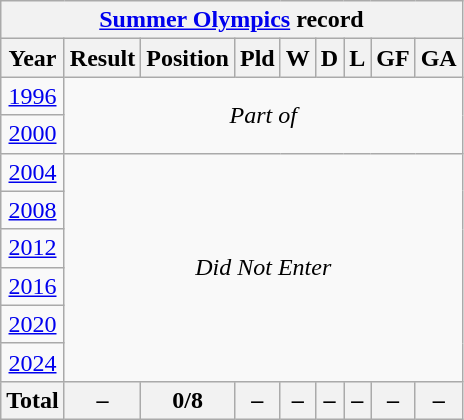<table class="wikitable" style="text-align: center;">
<tr>
<th colspan=9><a href='#'>Summer Olympics</a> record</th>
</tr>
<tr>
<th>Year</th>
<th>Result</th>
<th>Position</th>
<th>Pld</th>
<th>W</th>
<th>D</th>
<th>L</th>
<th>GF</th>
<th>GA</th>
</tr>
<tr>
<td> <a href='#'>1996</a></td>
<td colspan=8 rowspan=2><em>Part of </em></td>
</tr>
<tr>
<td> <a href='#'>2000</a></td>
</tr>
<tr>
<td> <a href='#'>2004</a></td>
<td colspan=8 rowspan=6><em>Did Not Enter</em></td>
</tr>
<tr>
<td> <a href='#'>2008</a></td>
</tr>
<tr>
<td> <a href='#'>2012</a></td>
</tr>
<tr>
<td> <a href='#'>2016</a></td>
</tr>
<tr>
<td> <a href='#'>2020</a></td>
</tr>
<tr>
<td> <a href='#'>2024</a></td>
</tr>
<tr>
<th><strong>Total</strong></th>
<th>–</th>
<th>0/8</th>
<th><strong>–</strong></th>
<th><strong>–</strong></th>
<th><strong>–</strong></th>
<th><strong>–</strong></th>
<th><strong>–</strong></th>
<th><strong>–</strong></th>
</tr>
</table>
